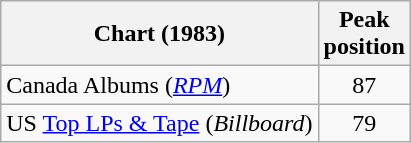<table class="wikitable sortable">
<tr>
<th>Chart (1983)</th>
<th>Peak<br>position</th>
</tr>
<tr>
<td>Canada Albums (<a href='#'><em>RPM</em></a>)</td>
<td style="text-align:center">87</td>
</tr>
<tr>
<td>US <a href='#'>Top LPs & Tape</a> (<em>Billboard</em>)</td>
<td style="text-align:center">79</td>
</tr>
</table>
